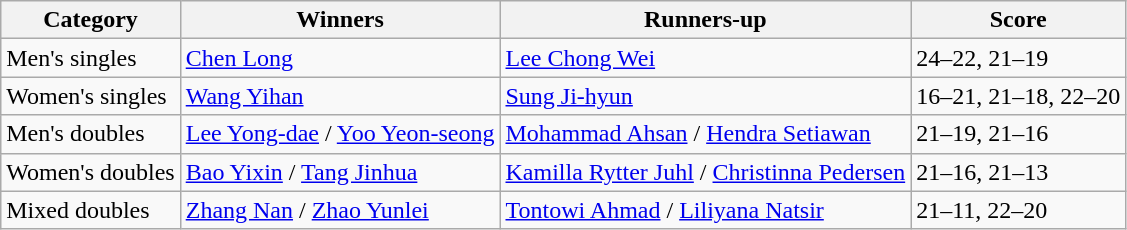<table class=wikitable style="white-space:nowrap;">
<tr>
<th>Category</th>
<th>Winners</th>
<th>Runners-up</th>
<th>Score</th>
</tr>
<tr>
<td>Men's singles</td>
<td> <a href='#'>Chen Long</a></td>
<td> <a href='#'>Lee Chong Wei</a></td>
<td>24–22, 21–19</td>
</tr>
<tr>
<td>Women's singles</td>
<td> <a href='#'>Wang Yihan</a></td>
<td> <a href='#'>Sung Ji-hyun</a></td>
<td>16–21, 21–18, 22–20</td>
</tr>
<tr>
<td>Men's doubles</td>
<td> <a href='#'>Lee Yong-dae</a> / <a href='#'>Yoo Yeon-seong</a></td>
<td> <a href='#'>Mohammad Ahsan</a> / <a href='#'>Hendra Setiawan</a></td>
<td>21–19, 21–16</td>
</tr>
<tr>
<td>Women's doubles</td>
<td> <a href='#'>Bao Yixin</a> / <a href='#'>Tang Jinhua</a></td>
<td> <a href='#'>Kamilla Rytter Juhl</a> / <a href='#'>Christinna Pedersen</a></td>
<td>21–16, 21–13</td>
</tr>
<tr>
<td>Mixed doubles</td>
<td> <a href='#'>Zhang Nan</a> / <a href='#'>Zhao Yunlei</a></td>
<td> <a href='#'>Tontowi Ahmad</a> / <a href='#'>Liliyana Natsir</a></td>
<td>21–11, 22–20</td>
</tr>
</table>
